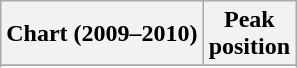<table class="wikitable sortable">
<tr>
<th align="left">Chart (2009–2010)</th>
<th align="center">Peak<br>position</th>
</tr>
<tr>
</tr>
<tr>
</tr>
</table>
